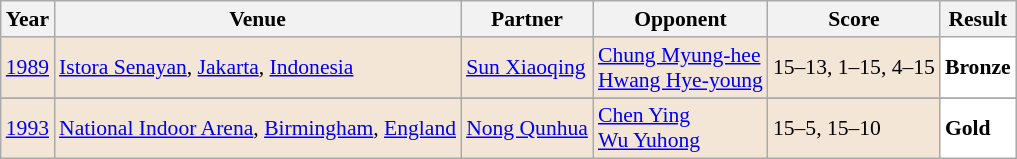<table class="sortable wikitable" style="font-size: 90%;">
<tr>
<th>Year</th>
<th>Venue</th>
<th>Partner</th>
<th>Opponent</th>
<th>Score</th>
<th>Result</th>
</tr>
<tr style="background:#F3E6D7">
<td align="center"><a href='#'>1989</a></td>
<td align="left"><a href='#'>Istora Senayan</a>, <a href='#'>Jakarta</a>, <a href='#'>Indonesia</a></td>
<td align="left"> <a href='#'>Sun Xiaoqing</a></td>
<td align="left"> <a href='#'>Chung Myung-hee</a><br> <a href='#'>Hwang Hye-young</a></td>
<td align="left">15–13, 1–15, 4–15</td>
<td style="text-align:left; background:white"> <strong>Bronze</strong></td>
</tr>
<tr>
</tr>
<tr style="background:#F3E6D7">
<td align="center"><a href='#'>1993</a></td>
<td align="left"><a href='#'>National Indoor Arena</a>, <a href='#'>Birmingham</a>, <a href='#'>England</a></td>
<td align="left"> <a href='#'>Nong Qunhua</a></td>
<td align="left"> <a href='#'>Chen Ying</a><br> <a href='#'>Wu Yuhong</a></td>
<td align="left">15–5, 15–10</td>
<td style="text-align:left; background: white"> <strong>Gold</strong></td>
</tr>
</table>
